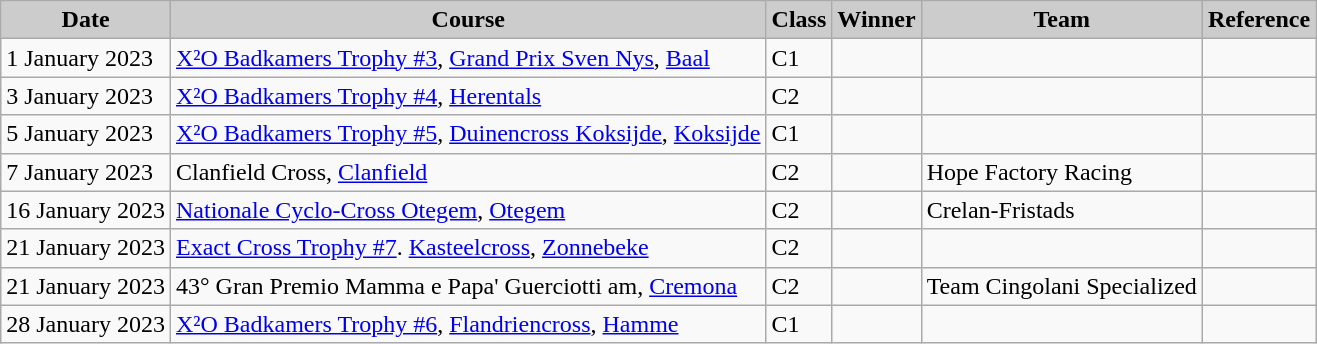<table class="wikitable sortable alternance ">
<tr>
<th scope="col" style="background-color:#CCCCCC;">Date</th>
<th scope="col" style="background-color:#CCCCCC;">Course</th>
<th scope="col" style="background-color:#CCCCCC;">Class</th>
<th scope="col" style="background-color:#CCCCCC;">Winner</th>
<th scope="col" style="background-color:#CCCCCC;">Team</th>
<th scope="col" style="background-color:#CCCCCC;">Reference</th>
</tr>
<tr>
<td>1 January 2023</td>
<td> <a href='#'>X²O Badkamers Trophy #3</a>, <a href='#'>Grand Prix Sven Nys</a>, <a href='#'>Baal</a></td>
<td>C1</td>
<td></td>
<td></td>
<td></td>
</tr>
<tr>
<td>3 January 2023</td>
<td> <a href='#'>X²O Badkamers Trophy #4</a>, <a href='#'>Herentals</a></td>
<td>C2</td>
<td></td>
<td></td>
<td></td>
</tr>
<tr>
<td>5 January 2023</td>
<td> <a href='#'>X²O Badkamers Trophy #5</a>, <a href='#'>Duinencross Koksijde</a>, <a href='#'>Koksijde</a></td>
<td>C1</td>
<td></td>
<td></td>
<td></td>
</tr>
<tr>
<td>7 January 2023</td>
<td> Clanfield Cross, <a href='#'>Clanfield</a></td>
<td>C2</td>
<td></td>
<td>Hope Factory Racing</td>
<td></td>
</tr>
<tr>
<td>16 January 2023</td>
<td> <a href='#'>Nationale Cyclo-Cross Otegem</a>, <a href='#'>Otegem</a></td>
<td>C2</td>
<td></td>
<td>Crelan-Fristads</td>
<td></td>
</tr>
<tr>
<td>21 January 2023</td>
<td> <a href='#'>Exact Cross Trophy #7</a>. <a href='#'>Kasteelcross</a>, <a href='#'>Zonnebeke</a></td>
<td>C2</td>
<td></td>
<td></td>
<td></td>
</tr>
<tr>
<td>21 January 2023</td>
<td> 43° Gran Premio Mamma e Papa' Guerciotti am, <a href='#'>Cremona</a></td>
<td>C2</td>
<td></td>
<td>Team Cingolani Specialized</td>
<td></td>
</tr>
<tr>
<td>28 January 2023</td>
<td> <a href='#'>X²O Badkamers Trophy #6</a>, <a href='#'>Flandriencross</a>, <a href='#'>Hamme</a></td>
<td>C1</td>
<td></td>
<td></td>
<td></td>
</tr>
</table>
